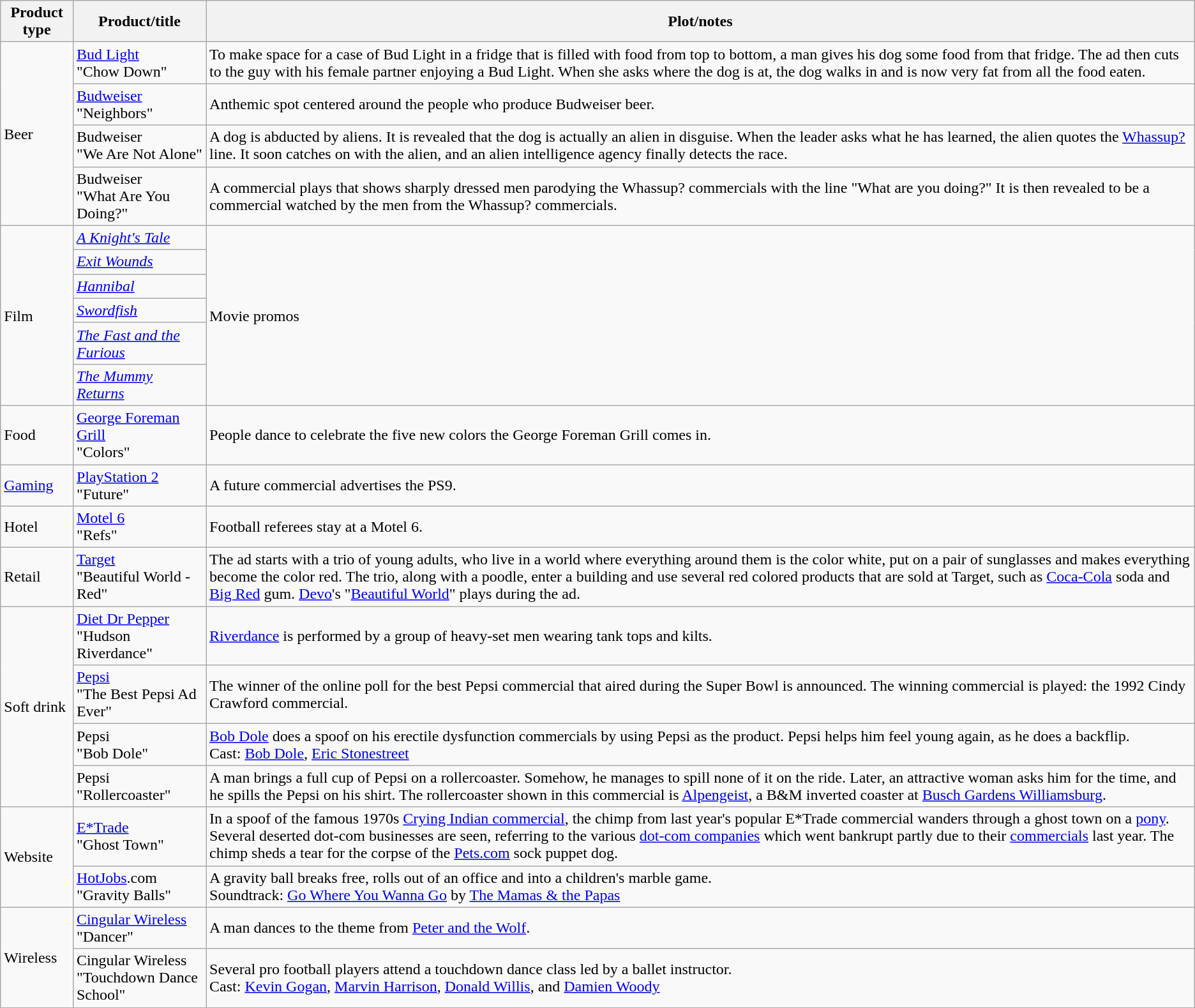<table class="wikitable">
<tr>
<th>Product type</th>
<th>Product/title</th>
<th>Plot/notes</th>
</tr>
<tr>
<td rowspan="4">Beer</td>
<td><a href='#'>Bud Light</a><br>"Chow Down"</td>
<td>To make space for a case of Bud Light in a fridge that is filled with food from top to bottom, a man gives his dog some food from that fridge. The ad then cuts to the guy with his female partner enjoying a Bud Light. When she asks where the dog is at, the dog walks in and is now very fat from all the food eaten.</td>
</tr>
<tr>
<td><a href='#'>Budweiser</a><br>"Neighbors"</td>
<td>Anthemic spot centered around the people who produce Budweiser beer.</td>
</tr>
<tr>
<td>Budweiser<br>"We Are Not Alone"</td>
<td>A dog is abducted by aliens. It is revealed that the dog is actually an alien in disguise. When the leader asks what he has learned, the alien quotes the <a href='#'>Whassup?</a> line. It soon catches on with the alien, and an alien intelligence agency finally detects the race.</td>
</tr>
<tr>
<td>Budweiser<br>"What Are You Doing?"</td>
<td>A commercial plays that shows sharply dressed men parodying the Whassup? commercials with the line "What are you doing?" It is then revealed to be a commercial watched by the men from the Whassup? commercials.</td>
</tr>
<tr>
<td rowspan="6">Film</td>
<td><em><a href='#'>A Knight's Tale</a></em></td>
<td rowspan="6">Movie promos</td>
</tr>
<tr>
<td><em><a href='#'>Exit Wounds</a></em></td>
</tr>
<tr>
<td><em><a href='#'>Hannibal</a></em></td>
</tr>
<tr>
<td><em><a href='#'>Swordfish</a></em></td>
</tr>
<tr>
<td><em><a href='#'>The Fast and the Furious</a></em></td>
</tr>
<tr>
<td><em><a href='#'>The Mummy Returns</a></em></td>
</tr>
<tr>
<td>Food</td>
<td><a href='#'>George Foreman Grill</a><br>"Colors"</td>
<td>People dance to celebrate the five new colors the George Foreman Grill comes in.</td>
</tr>
<tr>
<td><a href='#'>Gaming</a></td>
<td><a href='#'>PlayStation 2</a><br>"Future"</td>
<td>A future commercial advertises the PS9.</td>
</tr>
<tr>
<td>Hotel</td>
<td><a href='#'>Motel 6</a><br>"Refs"</td>
<td>Football referees stay at a Motel 6.</td>
</tr>
<tr>
<td>Retail</td>
<td><a href='#'>Target</a><br>"Beautiful World - Red"</td>
<td>The ad starts with a trio of young adults, who live in a world where everything around them is the color white, put on a pair of sunglasses and makes everything become the color red. The trio, along with a poodle, enter a building and use several red colored products that are sold at Target, such as <a href='#'>Coca-Cola</a> soda and <a href='#'>Big Red</a> gum. <a href='#'>Devo</a>'s "<a href='#'>Beautiful World</a>" plays during the ad.</td>
</tr>
<tr>
<td rowspan="4">Soft drink</td>
<td><a href='#'>Diet Dr Pepper</a><br>"Hudson Riverdance"</td>
<td><a href='#'>Riverdance</a> is performed by a group of heavy-set men wearing tank tops and kilts.</td>
</tr>
<tr>
<td><a href='#'>Pepsi</a><br>"The Best Pepsi Ad Ever"</td>
<td>The winner of the online poll for the best Pepsi commercial that aired during the Super Bowl is announced. The winning commercial is played: the 1992 Cindy Crawford commercial.</td>
</tr>
<tr>
<td>Pepsi<br>"Bob Dole"</td>
<td><a href='#'>Bob Dole</a> does a spoof on his erectile dysfunction commercials by using Pepsi as the product. Pepsi helps him feel young again, as he does a backflip.<br>Cast: <a href='#'>Bob Dole</a>, <a href='#'>Eric Stonestreet</a></td>
</tr>
<tr>
<td>Pepsi<br>"Rollercoaster"</td>
<td>A man brings a full cup of Pepsi on a rollercoaster. Somehow, he manages to spill none of it on the ride. Later, an attractive woman asks him for the time, and he spills the Pepsi on his shirt.  The rollercoaster shown in this commercial is <a href='#'>Alpengeist</a>, a B&M inverted coaster at <a href='#'>Busch Gardens Williamsburg</a>.</td>
</tr>
<tr>
<td rowspan="2">Website</td>
<td><a href='#'>E*Trade</a><br>"Ghost Town"</td>
<td>In a spoof of the famous 1970s <a href='#'>Crying Indian commercial</a>, the chimp from last year's popular E*Trade commercial wanders through a ghost town on a <a href='#'>pony</a>. Several deserted dot-com businesses are seen, referring to the various <a href='#'>dot-com companies</a> which went bankrupt partly due to their <a href='#'>commercials</a> last year. The chimp sheds a tear for the corpse of the <a href='#'>Pets.com</a> sock puppet dog.</td>
</tr>
<tr>
<td><a href='#'>HotJobs</a>.com<br>"Gravity Balls"</td>
<td>A gravity ball breaks free, rolls out of an office and into a children's marble game.<br>Soundtrack: <a href='#'>Go Where You Wanna Go</a> by <a href='#'>The Mamas & the Papas</a></td>
</tr>
<tr>
<td rowspan="2">Wireless</td>
<td><a href='#'>Cingular Wireless</a><br>"Dancer"</td>
<td>A man dances to the theme from <a href='#'>Peter and the Wolf</a>.</td>
</tr>
<tr>
<td>Cingular Wireless<br>"Touchdown Dance School"</td>
<td>Several pro football players attend a touchdown dance class led by a ballet instructor.<br>Cast: <a href='#'>Kevin Gogan</a>, <a href='#'>Marvin Harrison</a>, <a href='#'>Donald Willis</a>, and <a href='#'>Damien Woody</a></td>
</tr>
</table>
